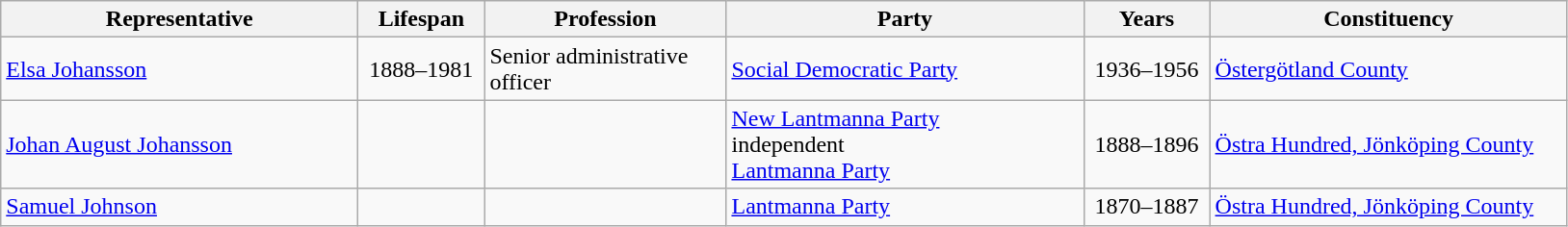<table class="wikitable">
<tr>
<th style="width:15em">Representative</th>
<th style="width:5em">Lifespan</th>
<th style="width:10em">Profession</th>
<th style="width:15em">Party</th>
<th style="width:5em">Years</th>
<th style="width:15em">Constituency</th>
</tr>
<tr>
<td><a href='#'>Elsa Johansson</a></td>
<td align=center>1888–1981</td>
<td>Senior administrative officer</td>
<td> <a href='#'>Social Democratic Party</a></td>
<td align=center>1936–1956</td>
<td><a href='#'>Östergötland County</a></td>
</tr>
<tr>
<td><a href='#'>Johan August Johansson</a></td>
<td align=center></td>
<td></td>
<td> <a href='#'>New Lantmanna Party</a><br> independent<br> <a href='#'>Lantmanna Party</a></td>
<td align=center>1888–1896</td>
<td><a href='#'>Östra Hundred, Jönköping County</a></td>
</tr>
<tr>
<td><a href='#'>Samuel Johnson</a></td>
<td align=center></td>
<td></td>
<td> <a href='#'>Lantmanna Party</a></td>
<td align=center>1870–1887</td>
<td><a href='#'>Östra Hundred, Jönköping County</a></td>
</tr>
</table>
